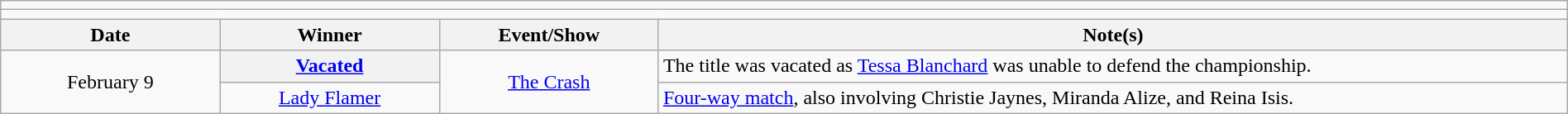<table class="wikitable" style="text-align:center; width:100%;">
<tr>
<td colspan="4"></td>
</tr>
<tr>
<td colspan="4"><strong></strong></td>
</tr>
<tr>
<th width=14%>Date</th>
<th width=14%>Winner</th>
<th width=14%>Event/Show</th>
<th width=58%>Note(s)</th>
</tr>
<tr>
<td rowspan=2>February 9</td>
<th><a href='#'>Vacated</a></th>
<td rowspan=2><a href='#'>The Crash</a></td>
<td align=left>The title was vacated as <a href='#'>Tessa Blanchard</a> was unable to defend the championship.</td>
</tr>
<tr>
<td><a href='#'>Lady Flamer</a></td>
<td align=left><a href='#'>Four-way match</a>, also involving Christie Jaynes, Miranda Alize, and Reina Isis.</td>
</tr>
</table>
